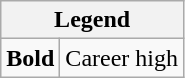<table class="wikitable">
<tr>
<th colspan="2">Legend</th>
</tr>
<tr>
<td><strong>Bold</strong></td>
<td>Career high</td>
</tr>
</table>
